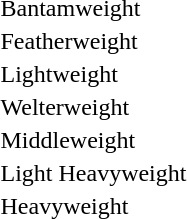<table>
<tr>
<td>Bantamweight<br> </td>
<td></td>
<td></td>
<td></td>
</tr>
<tr>
<td>Featherweight<br></td>
<td></td>
<td></td>
<td></td>
</tr>
<tr>
<td>Lightweight<br> </td>
<td></td>
<td></td>
<td></td>
</tr>
<tr>
<td>Welterweight<br></td>
<td></td>
<td></td>
<td></td>
</tr>
<tr>
<td>Middleweight<br></td>
<td></td>
<td></td>
<td></td>
</tr>
<tr>
<td>Light Heavyweight<br> </td>
<td></td>
<td></td>
<td></td>
</tr>
<tr>
<td>Heavyweight<br> </td>
<td></td>
<td></td>
<td></td>
</tr>
</table>
